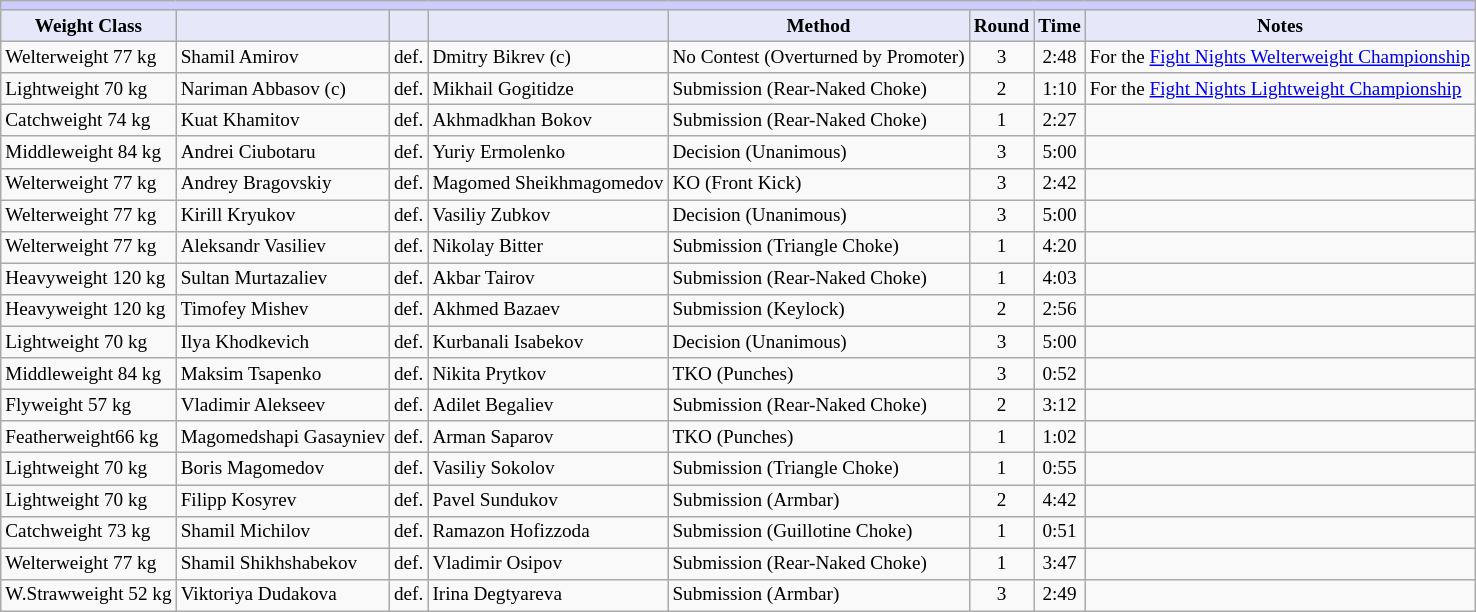<table class="wikitable" style="font-size: 80%;">
<tr>
<th colspan="8" style="background-color: #ccf; color: #000080; text-align: center;"><strong></strong></th>
</tr>
<tr>
<th colspan="1" style="background-color: #E6E8FA; color: #000000; text-align: center;">Weight Class</th>
<th colspan="1" style="background-color: #E6E8FA; color: #000000; text-align: center;"></th>
<th colspan="1" style="background-color: #E6E8FA; color: #000000; text-align: center;"></th>
<th colspan="1" style="background-color: #E6E8FA; color: #000000; text-align: center;"></th>
<th colspan="1" style="background-color: #E6E8FA; color: #000000; text-align: center;">Method</th>
<th colspan="1" style="background-color: #E6E8FA; color: #000000; text-align: center;">Round</th>
<th colspan="1" style="background-color: #E6E8FA; color: #000000; text-align: center;">Time</th>
<th colspan="1" style="background-color: #E6E8FA; color: #000000; text-align: center;">Notes</th>
</tr>
<tr>
<td>Welterweight 77 kg</td>
<td> Shamil Amirov</td>
<td align=center>def.</td>
<td> Dmitry Bikrev (c)</td>
<td>No Contest (Overturned by Promoter)</td>
<td align=center>3</td>
<td align=center>2:48</td>
<td>For the <a href='#'>Fight Nights Welterweight Championship</a></td>
</tr>
<tr>
<td>Lightweight 70 kg</td>
<td> Nariman Abbasov (c)</td>
<td align=center>def.</td>
<td> Mikhail Gogitidze</td>
<td>Submission (Rear-Naked Choke)</td>
<td align=center>2</td>
<td align=center>1:10</td>
<td>For the <a href='#'>Fight Nights Lightweight Championship</a></td>
</tr>
<tr>
<td>Catchweight 74 kg</td>
<td> Kuat Khamitov</td>
<td align=center>def.</td>
<td> Akhmadkhan Bokov</td>
<td>Submission (Rear-Naked Choke)</td>
<td align=center>1</td>
<td align=center>2:27</td>
<td></td>
</tr>
<tr>
<td>Middleweight 84 kg</td>
<td> Andrei Ciubotaru</td>
<td align=center>def.</td>
<td> Yuriy Ermolenko</td>
<td>Decision (Unanimous)</td>
<td align=center>3</td>
<td align=center>5:00</td>
<td></td>
</tr>
<tr>
<td>Welterweight 77 kg</td>
<td> Andrey Bragovskiy</td>
<td align=center>def.</td>
<td> Magomed Sheikhmagomedov</td>
<td>KO (Front Kick)</td>
<td align=center>3</td>
<td align=center>2:42</td>
<td></td>
</tr>
<tr>
<td>Welterweight 77 kg</td>
<td> Kirill Kryukov</td>
<td align=center>def.</td>
<td> Vasiliy Zubkov</td>
<td>Decision (Unanimous)</td>
<td align=center>3</td>
<td align=center>5:00</td>
<td></td>
</tr>
<tr>
<td>Welterweight 77 kg</td>
<td> Aleksandr Vasiliev</td>
<td align=center>def.</td>
<td> Nikolay Bitter</td>
<td>Submission (Triangle Choke)</td>
<td align=center>1</td>
<td align=center>4:20</td>
<td></td>
</tr>
<tr>
<td>Heavyweight 120 kg</td>
<td> Sultan Murtazaliev</td>
<td align=center>def.</td>
<td> Akbar Tairov</td>
<td>Submission (Rear-Naked Choke)</td>
<td align=center>1</td>
<td align=center>4:03</td>
<td></td>
</tr>
<tr>
<td>Heavyweight 120 kg</td>
<td> Timofey Mishev</td>
<td align=center>def.</td>
<td> Akhmed Bazaev</td>
<td>Submission (Keylock)</td>
<td align=center>2</td>
<td align=center>2:56</td>
<td></td>
</tr>
<tr>
<td>Lightweight 70 kg</td>
<td> Ilya Khodkevich</td>
<td align=center>def.</td>
<td> Kurbanali Isabekov</td>
<td>Decision (Unanimous)</td>
<td align=center>3</td>
<td align=center>5:00</td>
<td></td>
</tr>
<tr>
<td>Middleweight 84 kg</td>
<td> Maksim Tsapenko</td>
<td align=center>def.</td>
<td> Nikita Prytkov</td>
<td>TKO (Punches)</td>
<td align=center>3</td>
<td align=center>0:52</td>
<td></td>
</tr>
<tr>
<td>Flyweight 57 kg</td>
<td> Vladimir Alekseev</td>
<td align=center>def.</td>
<td> Adilet Begaliev</td>
<td>Submission (Rear-Naked Choke)</td>
<td align=center>2</td>
<td align=center>3:12</td>
<td></td>
</tr>
<tr>
<td>Featherweight66 kg</td>
<td> Magomedshapi Gasayniev</td>
<td align=center>def.</td>
<td> Arman Saparov</td>
<td>TKO (Punches)</td>
<td align=center>1</td>
<td align=center>1:02</td>
<td></td>
</tr>
<tr>
<td>Lightweight 70 kg</td>
<td> Boris Magomedov</td>
<td align=center>def.</td>
<td> Vasiliy Sokolov</td>
<td>Submission (Triangle Choke)</td>
<td align=center>1</td>
<td align=center>0:55</td>
<td></td>
</tr>
<tr>
<td>Lightweight 70 kg</td>
<td> Filipp Kosyrev</td>
<td align=center>def.</td>
<td> Pavel Sundukov</td>
<td>Submission (Armbar)</td>
<td align=center>2</td>
<td align=center>4:42</td>
<td></td>
</tr>
<tr>
<td>Catchweight 73 kg</td>
<td> Shamil Michilov</td>
<td align=center>def.</td>
<td> Ramazon Hofizzoda</td>
<td>Submission (Guillotine Choke)</td>
<td align=center>1</td>
<td align=center>0:51</td>
<td></td>
</tr>
<tr>
<td>Welterweight 77 kg</td>
<td> Shamil Shikhshabekov</td>
<td align=center>def.</td>
<td> Vladimir Osipov</td>
<td>Submission (Rear-Naked Choke)</td>
<td align=center>1</td>
<td align=center>3:47</td>
<td></td>
</tr>
<tr>
<td>W.Strawweight 52 kg</td>
<td> Viktoriya Dudakova</td>
<td align=center>def.</td>
<td> Irina Degtyareva</td>
<td>Submission (Armbar)</td>
<td align=center>3</td>
<td align=center>2:49</td>
<td></td>
</tr>
</table>
